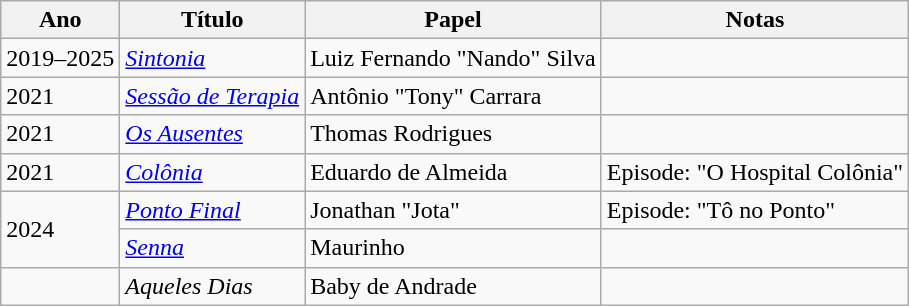<table class="wikitable">
<tr>
<th>Ano</th>
<th>Título</th>
<th>Papel</th>
<th>Notas</th>
</tr>
<tr>
<td>2019–2025</td>
<td><em><a href='#'>Sintonia</a></em></td>
<td>Luiz Fernando "Nando" Silva</td>
<td></td>
</tr>
<tr>
<td>2021</td>
<td><em><a href='#'>Sessão de Terapia</a></em></td>
<td>Antônio "Tony" Carrara</td>
<td></td>
</tr>
<tr>
<td>2021</td>
<td><em><a href='#'>Os Ausentes</a></em></td>
<td>Thomas Rodrigues</td>
<td></td>
</tr>
<tr>
<td>2021</td>
<td><em><a href='#'>Colônia</a></em></td>
<td>Eduardo de Almeida </td>
<td>Episode: "O Hospital Colônia"</td>
</tr>
<tr>
<td rowspan="2">2024</td>
<td><em><a href='#'>Ponto Final</a></em></td>
<td>Jonathan "Jota"</td>
<td>Episode: "Tô no Ponto"</td>
</tr>
<tr>
<td><em><a href='#'>Senna</a></em></td>
<td>Maurinho</td>
<td></td>
</tr>
<tr>
<td></td>
<td><em>Aqueles Dias</em></td>
<td>Baby de Andrade</td>
<td></td>
</tr>
</table>
